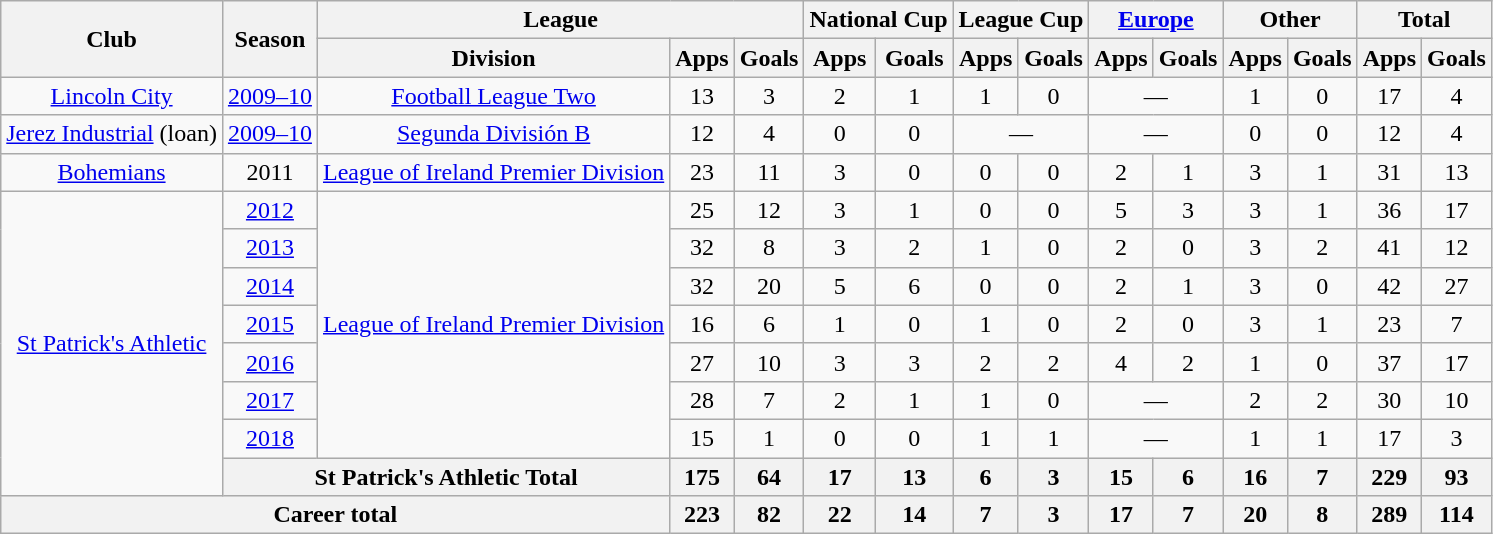<table class="wikitable" style="text-align:center">
<tr>
<th rowspan="2">Club</th>
<th rowspan="2">Season</th>
<th colspan="3">League</th>
<th colspan="2">National Cup</th>
<th colspan="2">League Cup</th>
<th colspan="2"><a href='#'>Europe</a></th>
<th colspan="2">Other</th>
<th colspan="2">Total</th>
</tr>
<tr>
<th>Division</th>
<th>Apps</th>
<th>Goals</th>
<th>Apps</th>
<th>Goals</th>
<th>Apps</th>
<th>Goals</th>
<th>Apps</th>
<th>Goals</th>
<th>Apps</th>
<th>Goals</th>
<th>Apps</th>
<th>Goals</th>
</tr>
<tr>
<td><a href='#'>Lincoln City</a></td>
<td><a href='#'>2009–10</a></td>
<td><a href='#'>Football League Two</a></td>
<td>13</td>
<td>3</td>
<td>2</td>
<td>1</td>
<td>1</td>
<td>0</td>
<td colspan="2">—</td>
<td>1</td>
<td>0</td>
<td>17</td>
<td>4</td>
</tr>
<tr>
<td><a href='#'>Jerez Industrial</a> (loan)</td>
<td><a href='#'>2009–10</a></td>
<td><a href='#'>Segunda División B</a></td>
<td>12</td>
<td>4</td>
<td>0</td>
<td>0</td>
<td colspan="2">—</td>
<td colspan="2">—</td>
<td>0</td>
<td>0</td>
<td>12</td>
<td>4</td>
</tr>
<tr>
<td><a href='#'>Bohemians</a></td>
<td>2011</td>
<td><a href='#'>League of Ireland Premier Division</a></td>
<td>23</td>
<td>11</td>
<td>3</td>
<td>0</td>
<td>0</td>
<td>0</td>
<td>2</td>
<td>1</td>
<td>3</td>
<td>1</td>
<td>31</td>
<td>13</td>
</tr>
<tr>
<td rowspan="8"><a href='#'>St Patrick's Athletic</a></td>
<td><a href='#'>2012</a></td>
<td rowspan="7"><a href='#'>League of Ireland Premier Division</a></td>
<td>25</td>
<td>12</td>
<td>3</td>
<td>1</td>
<td>0</td>
<td>0</td>
<td>5</td>
<td>3</td>
<td>3</td>
<td>1</td>
<td>36</td>
<td>17</td>
</tr>
<tr>
<td><a href='#'>2013</a></td>
<td>32</td>
<td>8</td>
<td>3</td>
<td>2</td>
<td>1</td>
<td>0</td>
<td>2</td>
<td>0</td>
<td>3</td>
<td>2</td>
<td>41</td>
<td>12</td>
</tr>
<tr>
<td><a href='#'>2014</a></td>
<td>32</td>
<td>20</td>
<td>5</td>
<td>6</td>
<td>0</td>
<td>0</td>
<td>2</td>
<td>1</td>
<td>3</td>
<td>0</td>
<td>42</td>
<td>27</td>
</tr>
<tr>
<td><a href='#'>2015</a></td>
<td>16</td>
<td>6</td>
<td>1</td>
<td>0</td>
<td>1</td>
<td>0</td>
<td>2</td>
<td>0</td>
<td>3</td>
<td>1</td>
<td>23</td>
<td>7</td>
</tr>
<tr>
<td><a href='#'>2016</a></td>
<td>27</td>
<td>10</td>
<td>3</td>
<td>3</td>
<td>2</td>
<td>2</td>
<td>4</td>
<td>2</td>
<td>1</td>
<td>0</td>
<td>37</td>
<td>17</td>
</tr>
<tr>
<td><a href='#'>2017</a></td>
<td>28</td>
<td>7</td>
<td>2</td>
<td>1</td>
<td>1</td>
<td>0</td>
<td colspan="2">—</td>
<td>2</td>
<td>2</td>
<td>30</td>
<td>10</td>
</tr>
<tr>
<td><a href='#'>2018</a></td>
<td>15</td>
<td>1</td>
<td>0</td>
<td>0</td>
<td>1</td>
<td>1</td>
<td colspan="2">—</td>
<td>1</td>
<td>1</td>
<td>17</td>
<td>3</td>
</tr>
<tr>
<th colspan="2">St Patrick's Athletic Total</th>
<th>175</th>
<th>64</th>
<th>17</th>
<th>13</th>
<th>6</th>
<th>3</th>
<th>15</th>
<th>6</th>
<th>16</th>
<th>7</th>
<th>229</th>
<th>93</th>
</tr>
<tr>
<th colspan="3">Career total</th>
<th>223</th>
<th>82</th>
<th>22</th>
<th>14</th>
<th>7</th>
<th>3</th>
<th>17</th>
<th>7</th>
<th>20</th>
<th>8</th>
<th>289</th>
<th>114</th>
</tr>
</table>
